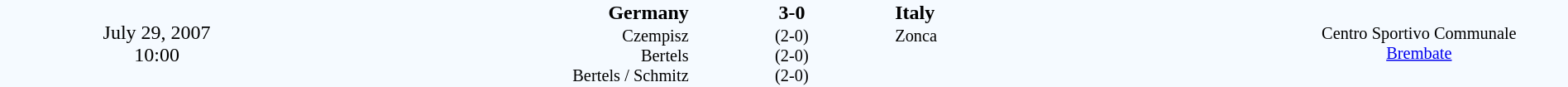<table style="width: 100%; background:#F5FAFF;" cellspacing="0">
<tr>
<td align=center rowspan=3 width=20%>July 29, 2007<br>10:00</td>
</tr>
<tr>
<td width=24% align=right><strong>Germany</strong></td>
<td align=center width=13%><strong>3-0</strong></td>
<td width=24%><strong>Italy</strong></td>
<td style=font-size:85% rowspan=3 valign=middle align=center>Centro Sportivo Communale<br><a href='#'>Brembate</a></td>
</tr>
<tr style=font-size:85%>
<td align=right valign=top>Czempisz<br>Bertels<br>Bertels / Schmitz</td>
<td align=center>(2-0)<br>(2-0)<br>(2-0)</td>
<td valign=top>Zonca<br></td>
</tr>
</table>
